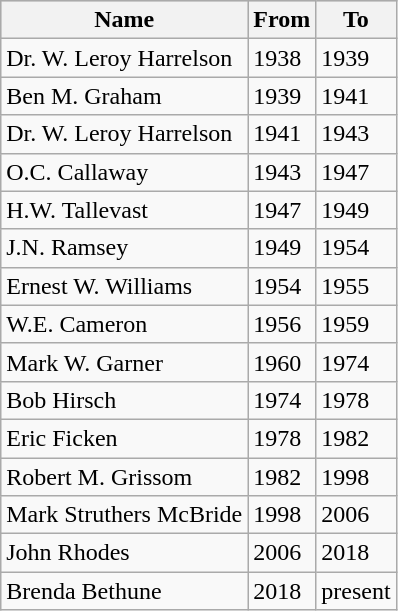<table class=wikitable>
<tr style="background:#ccc;">
<th><strong>Name</strong></th>
<th><strong>From</strong></th>
<th><strong>To</strong></th>
</tr>
<tr>
<td>Dr. W. Leroy Harrelson</td>
<td>1938</td>
<td>1939</td>
</tr>
<tr>
<td>Ben M. Graham</td>
<td>1939</td>
<td>1941</td>
</tr>
<tr>
<td>Dr. W. Leroy Harrelson</td>
<td>1941</td>
<td>1943</td>
</tr>
<tr>
<td>O.C. Callaway</td>
<td>1943</td>
<td>1947</td>
</tr>
<tr>
<td>H.W. Tallevast</td>
<td>1947</td>
<td>1949</td>
</tr>
<tr>
<td>J.N. Ramsey</td>
<td>1949</td>
<td>1954</td>
</tr>
<tr>
<td>Ernest W. Williams</td>
<td>1954</td>
<td>1955</td>
</tr>
<tr>
<td>W.E. Cameron</td>
<td>1956</td>
<td>1959</td>
</tr>
<tr>
<td>Mark W. Garner</td>
<td>1960</td>
<td>1974</td>
</tr>
<tr>
<td>Bob Hirsch</td>
<td>1974</td>
<td>1978</td>
</tr>
<tr>
<td>Eric Ficken</td>
<td>1978</td>
<td>1982</td>
</tr>
<tr>
<td>Robert M. Grissom</td>
<td>1982</td>
<td>1998</td>
</tr>
<tr>
<td>Mark Struthers McBride</td>
<td>1998</td>
<td>2006</td>
</tr>
<tr>
<td>John Rhodes</td>
<td>2006</td>
<td>2018</td>
</tr>
<tr>
<td>Brenda Bethune</td>
<td>2018</td>
<td>present</td>
</tr>
</table>
